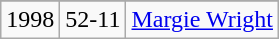<table class="wikitable">
<tr>
</tr>
<tr>
<td>1998</td>
<td>52-11</td>
<td><a href='#'>Margie Wright</a></td>
</tr>
</table>
